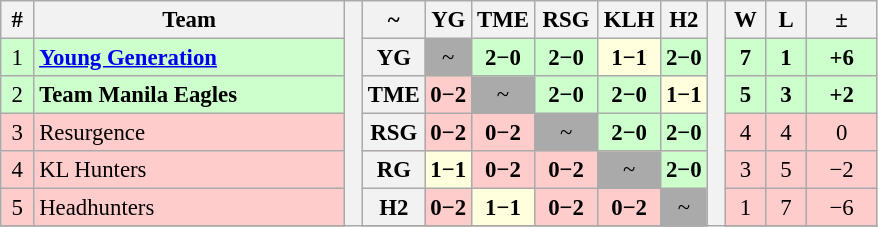<table class="wikitable" style="font-size: 95%; text-align: center">
<tr>
<th style="width:15px;">#</th>
<th style="width:200px;">Team</th>
<th rowspan="12" style="width:5px;;"></th>
<th>~</th>
<th>YG</th>
<th style="width:35px;" title="">TME</th>
<th style="width:35px;" title="">RSG</th>
<th style="width:35px;" title="">KLH</th>
<th>H2</th>
<th rowspan="12" style="width:5px;;"></th>
<th style="width:20px;" title="Wins">W</th>
<th style="width:20px;" title="Losses">L</th>
<th style="width:40px;">±</th>
</tr>
<tr style="background:#cfc;">
<td>1</td>
<td style="text-align: left"> <strong><a href='#'>Young Generation</a></strong></td>
<th>YG</th>
<td style="background:#aaa;">~</td>
<td style="background:#cfc;"><strong>2−0</strong></td>
<td style="background:#cfc;"><strong>2−0</strong></td>
<td style="background:#ffd;"><strong>1−1</strong></td>
<td style="background:#cfc;"><strong>2−0</strong></td>
<td><strong>7</strong></td>
<td><strong>1</strong></td>
<td><strong>+6</strong></td>
</tr>
<tr style="background:#cfc;">
<td>2</td>
<td style="text-align: left"> <strong>Team Manila Eagles</strong></td>
<th>TME</th>
<td style="background:#fcc;"><strong>0−2</strong></td>
<td style="background:#aaa;">~</td>
<td style="background:#cfc;"><strong>2−0</strong></td>
<td style="background:#cfc;"><strong>2−0</strong></td>
<td style="background:#ffd;"><strong>1−1</strong></td>
<td><strong>5</strong></td>
<td><strong>3</strong></td>
<td><strong>+2</strong></td>
</tr>
<tr style="background:#fcc;">
<td>3</td>
<td style="text-align: left"> Resurgence</td>
<th>RSG</th>
<td style="background:#fcc;"><strong>0−2</strong></td>
<td style="background:#fcc;"><strong>0−2</strong></td>
<td style="background:#aaa;">~</td>
<td style="background:#cfc;"><strong>2−0</strong></td>
<td style="background:#cfc;"><strong>2−0</strong></td>
<td>4</td>
<td>4</td>
<td>0</td>
</tr>
<tr style="background:#fcc;">
<td>4</td>
<td style="text-align: left"> ⁠KL Hunters</td>
<th>RG</th>
<td style="background:#ffd;"><strong>1−1</strong></td>
<td style="background:#fcc;"><strong>0−2</strong></td>
<td style="background:#fcc;"><strong>0−2</strong></td>
<td style="background:#aaa;">~</td>
<td style="background:#cfc;"><strong>2−0</strong></td>
<td>3</td>
<td>5</td>
<td>−2</td>
</tr>
<tr style="background:#fcc;">
<td>5</td>
<td style="text-align: left"> ⁠Headhunters</td>
<th>H2</th>
<td style="background:#fcc;"><strong>0−2</strong></td>
<td style="background:#ffd;"><strong>1−1</strong></td>
<td style="background:#fcc;"><strong>0−2</strong></td>
<td style="background:#fcc;"><strong>0−2</strong></td>
<td style="background:#aaa;">~</td>
<td>1</td>
<td>7</td>
<td>−6</td>
</tr>
<tr>
</tr>
</table>
